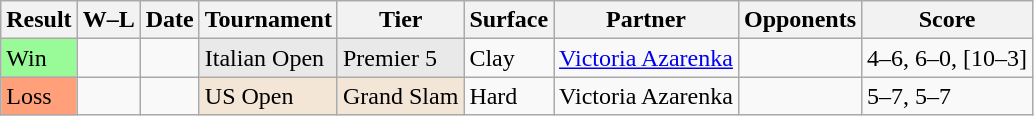<table class="sortable wikitable">
<tr>
<th>Result</th>
<th class="unsortable">W–L</th>
<th>Date</th>
<th>Tournament</th>
<th>Tier</th>
<th>Surface</th>
<th>Partner</th>
<th>Opponents</th>
<th class="unsortable">Score</th>
</tr>
<tr>
<td style="background:#98FB98">Win</td>
<td></td>
<td><a href='#'></a></td>
<td style="background:#e9e9e9">Italian Open</td>
<td style="background:#e9e9e9">Premier 5</td>
<td>Clay</td>
<td> <a href='#'>Victoria Azarenka</a></td>
<td></td>
<td>4–6, 6–0, [10–3]</td>
</tr>
<tr>
<td style="background:#ffa07a">Loss</td>
<td></td>
<td><a href='#'></a></td>
<td style="background:#F3E6D7">US Open</td>
<td style="background:#F3E6D7">Grand Slam</td>
<td>Hard</td>
<td> Victoria Azarenka</td>
<td></td>
<td>5–7, 5–7</td>
</tr>
</table>
